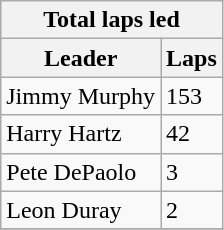<table class="wikitable">
<tr>
<th colspan=2>Total laps led</th>
</tr>
<tr>
<th>Leader</th>
<th>Laps</th>
</tr>
<tr>
<td>Jimmy Murphy</td>
<td>153</td>
</tr>
<tr>
<td>Harry Hartz</td>
<td>42</td>
</tr>
<tr>
<td>Pete DePaolo</td>
<td>3</td>
</tr>
<tr>
<td>Leon Duray</td>
<td>2</td>
</tr>
<tr>
</tr>
</table>
